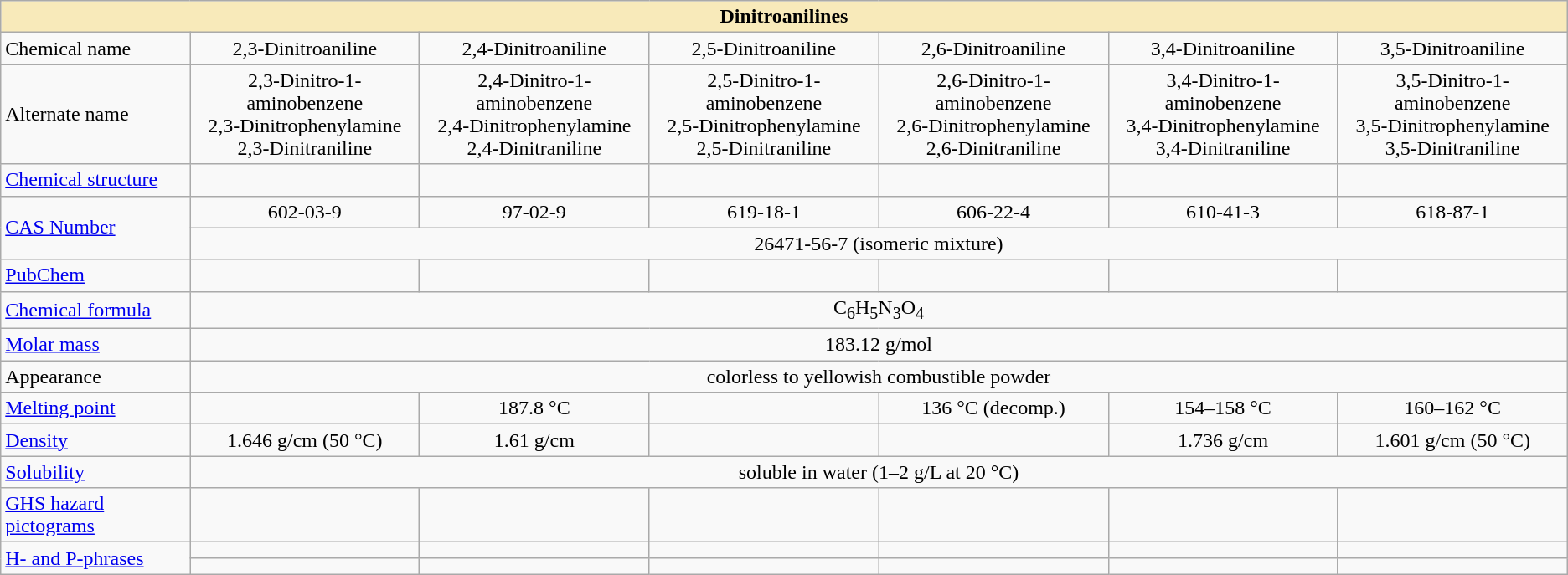<table class="wikitable centered" style="text-align:center; ">
<tr>
<td colspan="7" style="background: #f8eaba;"><strong>Dinitroanilines</strong></td>
</tr>
<tr>
<td align="left">Chemical name</td>
<td>2,3-Dinitroaniline</td>
<td>2,4-Dinitroaniline</td>
<td>2,5-Dinitroaniline</td>
<td>2,6-Dinitroaniline</td>
<td>3,4-Dinitroaniline</td>
<td>3,5-Dinitroaniline</td>
</tr>
<tr>
<td align="left">Alternate name</td>
<td>2,3-Dinitro-1-aminobenzene<br>2,3-Dinitrophenylamine<br>2,3-Dinitraniline</td>
<td>2,4-Dinitro-1-aminobenzene <br>2,4-Dinitrophenylamine<br>2,4-Dinitraniline</td>
<td>2,5-Dinitro-1-aminobenzene <br>2,5-Dinitrophenylamine<br>2,5-Dinitraniline</td>
<td>2,6-Dinitro-1-aminobenzene <br>2,6-Dinitrophenylamine<br>2,6-Dinitraniline</td>
<td>3,4-Dinitro-1-aminobenzene <br>3,4-Dinitrophenylamine<br>3,4-Dinitraniline</td>
<td>3,5-Dinitro-1-aminobenzene <br>3,5-Dinitrophenylamine<br>3,5-Dinitraniline</td>
</tr>
<tr>
<td align="left"><a href='#'>Chemical structure</a></td>
<td></td>
<td></td>
<td></td>
<td></td>
<td></td>
<td></td>
</tr>
<tr>
<td rowspan="2" align="left"><a href='#'>CAS Number</a></td>
<td>602-03-9</td>
<td>97-02-9</td>
<td>619-18-1</td>
<td>606-22-4</td>
<td>610-41-3</td>
<td>618-87-1</td>
</tr>
<tr>
<td colspan="6">26471-56-7 (isomeric mixture)</td>
</tr>
<tr>
<td align="left"><a href='#'>PubChem</a></td>
<td></td>
<td></td>
<td></td>
<td></td>
<td></td>
<td></td>
</tr>
<tr>
<td align="left"><a href='#'>Chemical formula</a></td>
<td colspan="6">C<sub>6</sub>H<sub>5</sub>N<sub>3</sub>O<sub>4</sub></td>
</tr>
<tr>
<td align="left"><a href='#'>Molar mass</a></td>
<td colspan="6">183.12 g/mol</td>
</tr>
<tr>
<td align="left">Appearance</td>
<td colspan="6">colorless to yellowish combustible powder</td>
</tr>
<tr>
<td align="left"><a href='#'>Melting point</a></td>
<td></td>
<td>187.8 °C</td>
<td></td>
<td>136 °C (decomp.)</td>
<td>154–158 °C</td>
<td>160–162 °C</td>
</tr>
<tr>
<td class="hintergrundfarbe5" align="left"><a href='#'>Density</a></td>
<td>1.646 g/cm (50 °C)</td>
<td>1.61 g/cm</td>
<td></td>
<td></td>
<td>1.736 g/cm</td>
<td>1.601 g/cm (50 °C)</td>
</tr>
<tr>
<td align="left"><a href='#'>Solubility</a></td>
<td colspan="6">soluble in water (1–2 g/L at 20 °C)</td>
</tr>
<tr>
<td align="left"><a href='#'>GHS hazard pictograms</a><br></td>
<td></td>
<td>   </td>
<td></td>
<td>  </td>
<td>  </td>
<td>  </td>
</tr>
<tr>
<td align="left" rowspan="2"><a href='#'>H- and P-phrases</a></td>
<td></td>
<td></td>
<td></td>
<td></td>
<td></td>
<td></td>
</tr>
<tr>
<td></td>
<td></td>
<td></td>
<td></td>
<td></td>
<td></td>
</tr>
</table>
